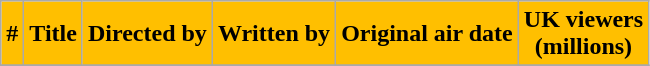<table class="wikitable plainrowheaders">
<tr>
<th style="background: #FFBF00;">#</th>
<th style="background: #FFBF00;">Title</th>
<th style="background: #FFBF00;">Directed by</th>
<th style="background: #FFBF00;">Written by</th>
<th style="background: #FFBF00;">Original air date</th>
<th style="background: #FFBF00;">UK viewers<br>(millions)</th>
</tr>
<tr>
</tr>
</table>
